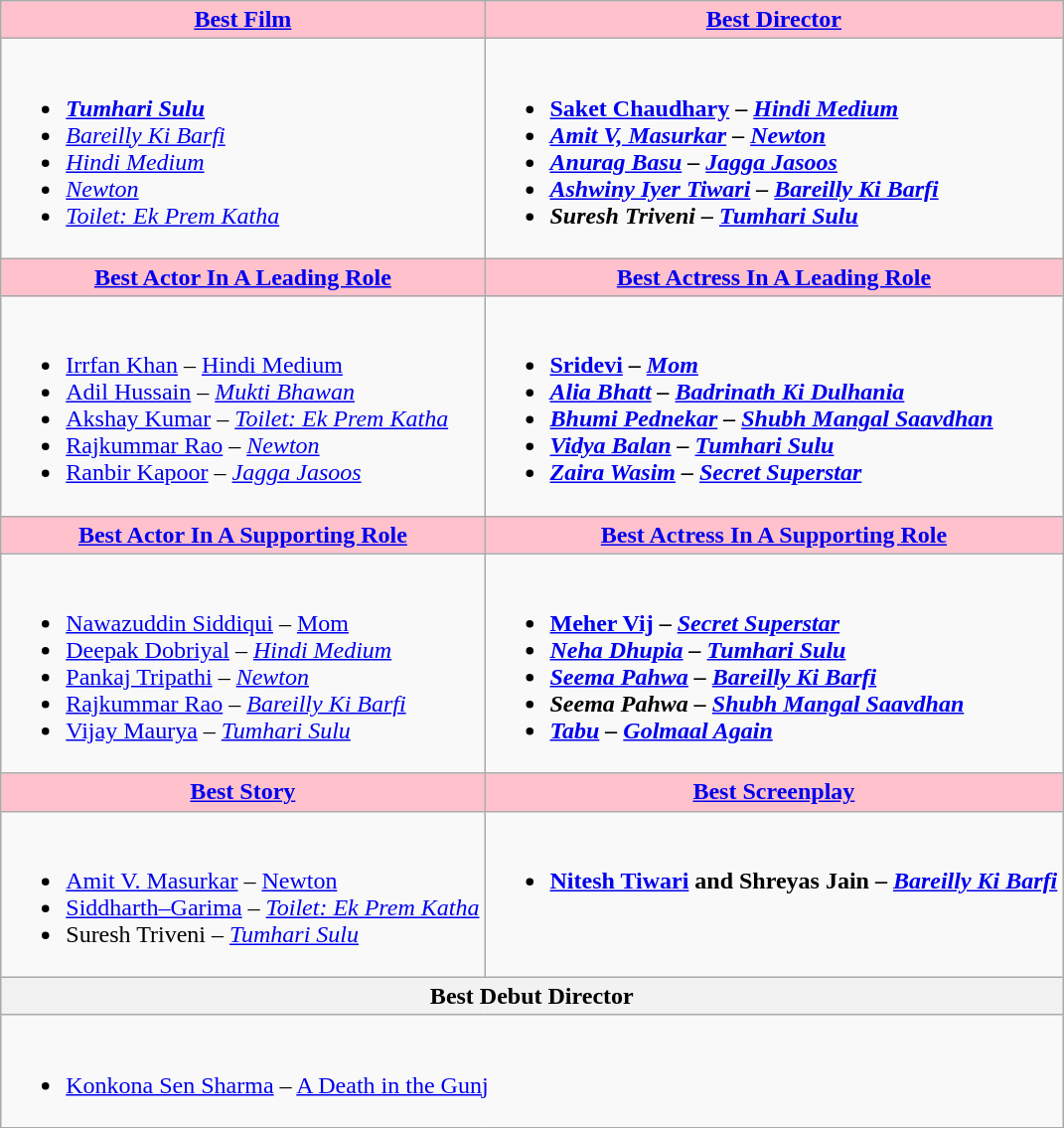<table class=wikitable style="width=150%">
<tr>
<th style="background:#FFC1CC;" ! style="width=50%"><a href='#'>Best Film</a></th>
<th style="background:#FFC1CC;" ! style="width=50%"><a href='#'>Best Director</a></th>
</tr>
<tr>
<td valign="top"><br><ul><li><strong><em><a href='#'>Tumhari Sulu</a></em></strong></li><li><em><a href='#'>Bareilly Ki Barfi</a></em></li><li><em><a href='#'>Hindi Medium</a></em></li><li><em><a href='#'>Newton</a></em></li><li><em><a href='#'>Toilet: Ek Prem Katha</a></em></li></ul></td>
<td valign="top"><br><ul><li><strong><a href='#'>Saket Chaudhary</a> – <em><a href='#'>Hindi Medium</a><strong><em></li><li><a href='#'>Amit V, Masurkar</a> – </em><a href='#'>Newton</a><em></li><li><a href='#'>Anurag Basu</a> – </em><a href='#'>Jagga Jasoos</a><em></li><li><a href='#'>Ashwiny Iyer Tiwari</a> – </em><a href='#'>Bareilly Ki Barfi</a><em></li><li>Suresh Triveni – </em><a href='#'>Tumhari Sulu</a><em></li></ul></td>
</tr>
<tr>
<th style="background:#FFC1CC;" ! style="width=50%"><a href='#'>Best Actor In A Leading Role</a></th>
<th style="background:#FFC1CC;" ! style="width=50%"><a href='#'>Best Actress In A Leading Role</a></th>
</tr>
<tr>
<td valign="top"><br><ul><li></strong><a href='#'>Irrfan Khan</a> – </em><a href='#'>Hindi Medium</a></em></strong></li><li><a href='#'>Adil Hussain</a> – <em><a href='#'>Mukti Bhawan</a></em></li><li><a href='#'>Akshay Kumar</a> – <em><a href='#'>Toilet: Ek Prem Katha</a></em></li><li><a href='#'>Rajkummar Rao</a> – <em><a href='#'>Newton</a></em></li><li><a href='#'>Ranbir Kapoor</a> – <em><a href='#'>Jagga Jasoos</a></em></li></ul></td>
<td valign="top"><br><ul><li><strong><a href='#'>Sridevi</a> – <em><a href='#'>Mom</a><strong><em></li><li><a href='#'>Alia Bhatt</a> – </em><a href='#'>Badrinath Ki Dulhania</a><em></li><li><a href='#'>Bhumi Pednekar</a> – </em><a href='#'>Shubh Mangal Saavdhan</a><em></li><li><a href='#'>Vidya Balan</a> – </em><a href='#'>Tumhari Sulu</a><em></li><li><a href='#'>Zaira Wasim</a> – </em><a href='#'>Secret Superstar</a><em></li></ul></td>
</tr>
<tr>
<th style="background:#FFC1CC;" ! style="width=50%"><a href='#'>Best Actor In A Supporting Role</a></th>
<th style="background:#FFC1CC;" ! style="width=50%"><a href='#'>Best Actress In A Supporting Role</a></th>
</tr>
<tr>
<td valign="top"><br><ul><li></strong><a href='#'>Nawazuddin Siddiqui</a> – </em><a href='#'>Mom</a></em></strong></li><li><a href='#'>Deepak Dobriyal</a> – <em><a href='#'>Hindi Medium</a></em></li><li><a href='#'>Pankaj Tripathi</a> – <em><a href='#'>Newton</a></em></li><li><a href='#'>Rajkummar Rao</a> – <em><a href='#'>Bareilly Ki Barfi</a></em></li><li><a href='#'>Vijay Maurya</a> – <em><a href='#'>Tumhari Sulu</a></em></li></ul></td>
<td valign="top"><br><ul><li><strong><a href='#'>Meher Vij</a> – <em><a href='#'>Secret Superstar</a><strong><em></li><li><a href='#'>Neha Dhupia</a> – </em><a href='#'>Tumhari Sulu</a><em></li><li><a href='#'>Seema Pahwa</a> – </em><a href='#'>Bareilly Ki Barfi</a><em></li><li>Seema Pahwa – </em><a href='#'>Shubh Mangal Saavdhan</a><em></li><li><a href='#'>Tabu</a> – </em><a href='#'>Golmaal Again</a><em></li></ul></td>
</tr>
<tr>
<th style="background:#FFC1CC;" ! style="width=50%"><a href='#'>Best Story</a></th>
<th style="background:#FFC1CC;" ! style="width=50%"><a href='#'>Best Screenplay</a></th>
</tr>
<tr>
<td valign="top"><br><ul><li></strong><a href='#'>Amit V. Masurkar</a> – </em><a href='#'>Newton</a></em></strong></li><li><a href='#'>Siddharth–Garima</a> <em>– <a href='#'>Toilet: Ek Prem Katha</a></em></li><li>Suresh Triveni <em>– <a href='#'>Tumhari Sulu</a></em></li></ul></td>
<td valign="top"><br><ul><li><strong><a href='#'>Nitesh Tiwari</a> and Shreyas Jain – <em><a href='#'>Bareilly Ki Barfi</a><strong><em></li></ul></td>
</tr>
<tr>
<th colspan="2" style="width=50%">Best Debut Director</th>
</tr>
<tr>
<td colspan="2" valign="top"><br><ul><li></strong><a href='#'>Konkona Sen Sharma</a> – </em><a href='#'>A Death in the Gunj</a></em></strong></li></ul></td>
</tr>
</table>
